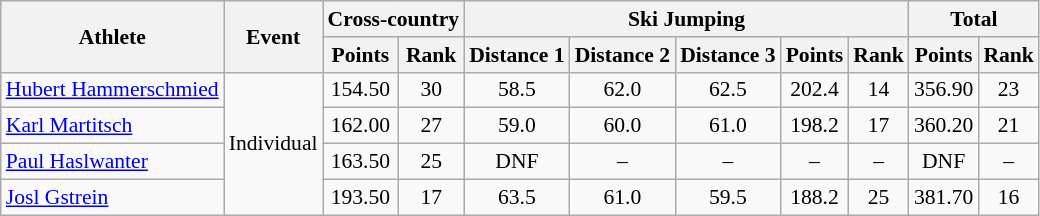<table class="wikitable" style="font-size:90%">
<tr>
<th rowspan="2">Athlete</th>
<th rowspan="2">Event</th>
<th colspan="2">Cross-country</th>
<th colspan="5">Ski Jumping</th>
<th colspan="2">Total</th>
</tr>
<tr>
<th>Points</th>
<th>Rank</th>
<th>Distance 1</th>
<th>Distance 2</th>
<th>Distance 3</th>
<th>Points</th>
<th>Rank</th>
<th>Points</th>
<th>Rank</th>
</tr>
<tr>
<td><a href='#'>Hubert Hammerschmied</a></td>
<td rowspan="4">Individual</td>
<td align="center">154.50</td>
<td align="center">30</td>
<td align="center">58.5</td>
<td align="center">62.0</td>
<td align="center">62.5</td>
<td align="center">202.4</td>
<td align="center">14</td>
<td align="center">356.90</td>
<td align="center">23</td>
</tr>
<tr>
<td><a href='#'>Karl Martitsch</a></td>
<td align="center">162.00</td>
<td align="center">27</td>
<td align="center">59.0</td>
<td align="center">60.0</td>
<td align="center">61.0</td>
<td align="center">198.2</td>
<td align="center">17</td>
<td align="center">360.20</td>
<td align="center">21</td>
</tr>
<tr>
<td><a href='#'>Paul Haslwanter</a></td>
<td align="center">163.50</td>
<td align="center">25</td>
<td align="center">DNF</td>
<td align="center">–</td>
<td align="center">–</td>
<td align="center">–</td>
<td align="center">–</td>
<td align="center">DNF</td>
<td align="center">–</td>
</tr>
<tr>
<td><a href='#'>Josl Gstrein</a></td>
<td align="center">193.50</td>
<td align="center">17</td>
<td align="center">63.5</td>
<td align="center">61.0</td>
<td align="center">59.5</td>
<td align="center">188.2</td>
<td align="center">25</td>
<td align="center">381.70</td>
<td align="center">16</td>
</tr>
</table>
